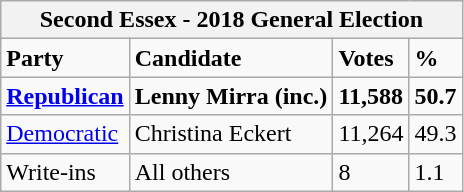<table class="wikitable">
<tr>
<th colspan="4">Second Essex - 2018 General Election</th>
</tr>
<tr>
<td><strong>Party</strong></td>
<td><strong>Candidate</strong></td>
<td><strong>Votes</strong></td>
<td><strong>%</strong></td>
</tr>
<tr>
<td><strong><a href='#'>Republican</a></strong></td>
<td><strong>Lenny Mirra (inc.)</strong></td>
<td><strong>11,588</strong></td>
<td><strong>50.7</strong></td>
</tr>
<tr>
<td><a href='#'>Democratic</a></td>
<td>Christina Eckert</td>
<td>11,264</td>
<td>49.3</td>
</tr>
<tr>
<td>Write-ins</td>
<td>All others</td>
<td>8</td>
<td>1.1</td>
</tr>
</table>
